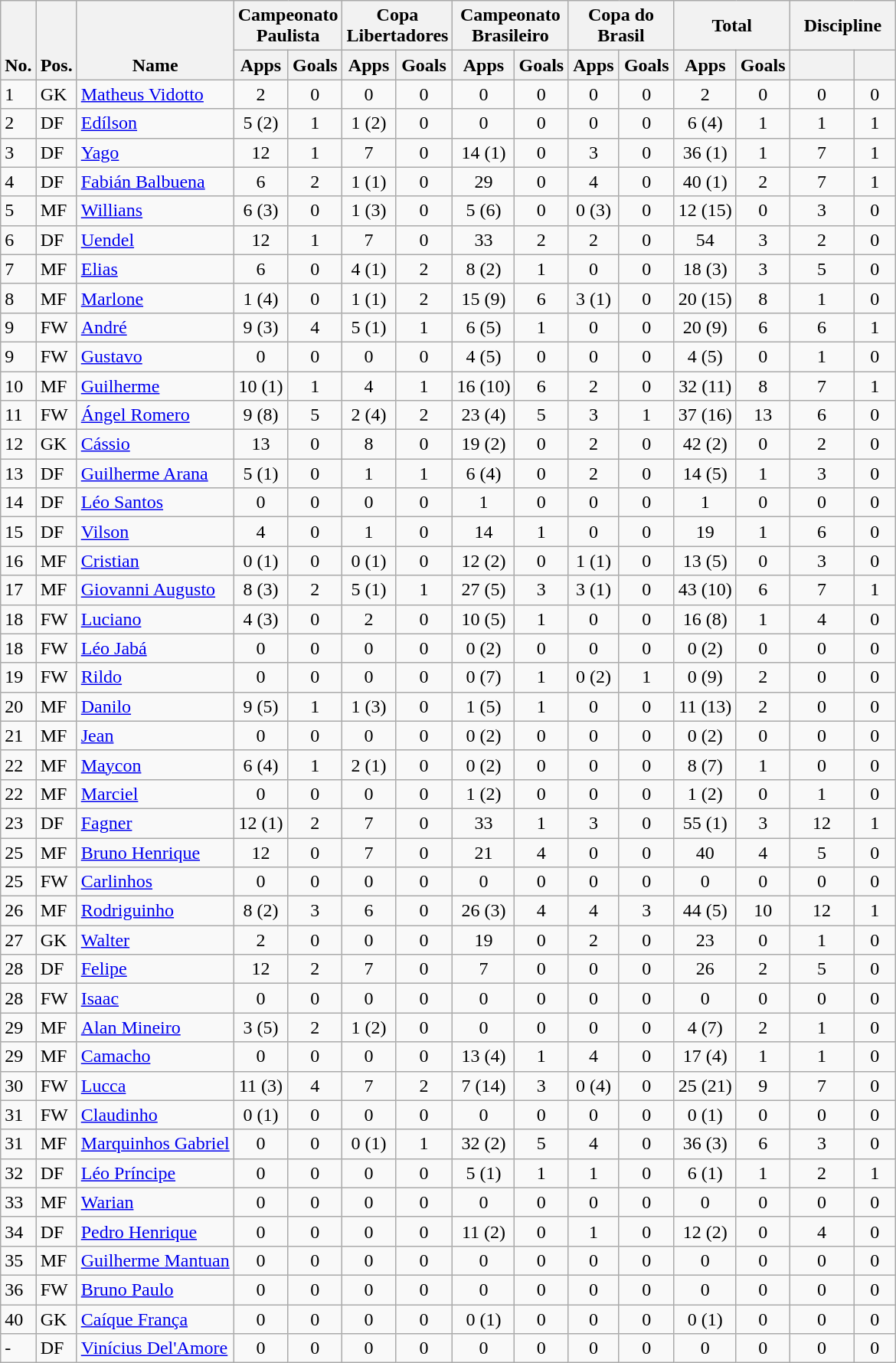<table class="wikitable" style="text-align:center">
<tr>
<th rowspan="2" style="vertical-align:bottom;">No.</th>
<th rowspan="2" style="vertical-align:bottom;">Pos.</th>
<th rowspan="2" style="vertical-align:bottom;">Name</th>
<th colspan="2" style="width:85px;">Campeonato Paulista</th>
<th colspan="2" style="width:85px;">Copa Libertadores</th>
<th colspan="2" style="width:85px;">Campeonato Brasileiro</th>
<th colspan="2" style="width:85px;">Copa do Brasil</th>
<th colspan="2" style="width:85px;">Total</th>
<th colspan="2" style="width:85px;">Discipline</th>
</tr>
<tr>
<th>Apps</th>
<th>Goals</th>
<th>Apps</th>
<th>Goals</th>
<th>Apps</th>
<th>Goals</th>
<th>Apps</th>
<th>Goals</th>
<th>Apps</th>
<th>Goals</th>
<th></th>
<th></th>
</tr>
<tr>
<td align="left">1</td>
<td align="left">GK</td>
<td align="left"> <a href='#'>Matheus Vidotto</a></td>
<td>2</td>
<td>0</td>
<td>0</td>
<td>0</td>
<td>0</td>
<td>0</td>
<td>0</td>
<td>0</td>
<td>2</td>
<td>0</td>
<td>0</td>
<td>0</td>
</tr>
<tr>
<td align="left">2</td>
<td align="left">DF</td>
<td align="left"> <a href='#'>Edílson</a></td>
<td>5 (2)</td>
<td>1</td>
<td>1 (2)</td>
<td>0</td>
<td>0</td>
<td>0</td>
<td>0</td>
<td>0</td>
<td>6 (4)</td>
<td>1</td>
<td>1</td>
<td>1</td>
</tr>
<tr>
<td align="left">3</td>
<td align="left">DF</td>
<td align="left"> <a href='#'>Yago</a></td>
<td>12</td>
<td>1</td>
<td>7</td>
<td>0</td>
<td>14 (1)</td>
<td>0</td>
<td>3</td>
<td>0</td>
<td>36 (1)</td>
<td>1</td>
<td>7</td>
<td>1</td>
</tr>
<tr>
<td align="left">4</td>
<td align="left">DF</td>
<td align="left"> <a href='#'>Fabián Balbuena</a></td>
<td>6</td>
<td>2</td>
<td>1 (1)</td>
<td>0</td>
<td>29</td>
<td>0</td>
<td>4</td>
<td>0</td>
<td>40 (1)</td>
<td>2</td>
<td>7</td>
<td>1</td>
</tr>
<tr>
<td align="left">5</td>
<td align="left">MF</td>
<td align="left"> <a href='#'>Willians</a></td>
<td>6 (3)</td>
<td>0</td>
<td>1 (3)</td>
<td>0</td>
<td>5 (6)</td>
<td>0</td>
<td>0 (3)</td>
<td>0</td>
<td>12 (15)</td>
<td>0</td>
<td>3</td>
<td>0</td>
</tr>
<tr>
<td align="left">6</td>
<td align="left">DF</td>
<td align="left"> <a href='#'>Uendel</a></td>
<td>12</td>
<td>1</td>
<td>7</td>
<td>0</td>
<td>33</td>
<td>2</td>
<td>2</td>
<td>0</td>
<td>54</td>
<td>3</td>
<td>2</td>
<td>0</td>
</tr>
<tr>
<td align="left">7</td>
<td align="left">MF</td>
<td align="left"> <a href='#'>Elias</a></td>
<td>6</td>
<td>0</td>
<td>4 (1)</td>
<td>2</td>
<td>8 (2)</td>
<td>1</td>
<td>0</td>
<td>0</td>
<td>18 (3)</td>
<td>3</td>
<td>5</td>
<td>0</td>
</tr>
<tr>
<td align="left">8</td>
<td align="left">MF</td>
<td align="left"> <a href='#'>Marlone</a></td>
<td>1 (4)</td>
<td>0</td>
<td>1 (1)</td>
<td>2</td>
<td>15 (9)</td>
<td>6</td>
<td>3 (1)</td>
<td>0</td>
<td>20 (15)</td>
<td>8</td>
<td>1</td>
<td>0</td>
</tr>
<tr>
<td align="left">9</td>
<td align="left">FW</td>
<td align="left"> <a href='#'>André</a></td>
<td>9 (3)</td>
<td>4</td>
<td>5 (1)</td>
<td>1</td>
<td>6 (5)</td>
<td>1</td>
<td>0</td>
<td>0</td>
<td>20 (9)</td>
<td>6</td>
<td>6</td>
<td>1</td>
</tr>
<tr>
<td align="left">9</td>
<td align="left">FW</td>
<td align="left"> <a href='#'>Gustavo</a></td>
<td>0</td>
<td>0</td>
<td>0</td>
<td>0</td>
<td>4 (5)</td>
<td>0</td>
<td>0</td>
<td>0</td>
<td>4 (5)</td>
<td>0</td>
<td>1</td>
<td>0</td>
</tr>
<tr>
<td align="left">10</td>
<td align="left">MF</td>
<td align="left"> <a href='#'>Guilherme</a></td>
<td>10 (1)</td>
<td>1</td>
<td>4</td>
<td>1</td>
<td>16 (10)</td>
<td>6</td>
<td>2</td>
<td>0</td>
<td>32 (11)</td>
<td>8</td>
<td>7</td>
<td>1</td>
</tr>
<tr>
<td align="left">11</td>
<td align="left">FW</td>
<td align="left"> <a href='#'>Ángel Romero</a></td>
<td>9 (8)</td>
<td>5</td>
<td>2 (4)</td>
<td>2</td>
<td>23 (4)</td>
<td>5</td>
<td>3</td>
<td>1</td>
<td>37 (16)</td>
<td>13</td>
<td>6</td>
<td>0</td>
</tr>
<tr>
<td align="left">12</td>
<td align="left">GK</td>
<td align="left"> <a href='#'>Cássio</a></td>
<td>13</td>
<td>0</td>
<td>8</td>
<td>0</td>
<td>19 (2)</td>
<td>0</td>
<td>2</td>
<td>0</td>
<td>42 (2)</td>
<td>0</td>
<td>2</td>
<td>0</td>
</tr>
<tr>
<td align="left">13</td>
<td align="left">DF</td>
<td align="left"> <a href='#'>Guilherme Arana</a></td>
<td>5 (1)</td>
<td>0</td>
<td>1</td>
<td>1</td>
<td>6 (4)</td>
<td>0</td>
<td>2</td>
<td>0</td>
<td>14 (5)</td>
<td>1</td>
<td>3</td>
<td>0</td>
</tr>
<tr>
<td align="left">14</td>
<td align="left">DF</td>
<td align="left"> <a href='#'>Léo Santos</a></td>
<td>0</td>
<td>0</td>
<td>0</td>
<td>0</td>
<td>1</td>
<td>0</td>
<td>0</td>
<td>0</td>
<td>1</td>
<td>0</td>
<td>0</td>
<td>0</td>
</tr>
<tr>
<td align="left">15</td>
<td align="left">DF</td>
<td align="left"> <a href='#'>Vilson</a></td>
<td>4</td>
<td>0</td>
<td>1</td>
<td>0</td>
<td>14</td>
<td>1</td>
<td>0</td>
<td>0</td>
<td>19</td>
<td>1</td>
<td>6</td>
<td>0</td>
</tr>
<tr>
<td align="left">16</td>
<td align="left">MF</td>
<td align="left"> <a href='#'>Cristian</a></td>
<td>0 (1)</td>
<td>0</td>
<td>0 (1)</td>
<td>0</td>
<td>12 (2)</td>
<td>0</td>
<td>1 (1)</td>
<td>0</td>
<td>13 (5)</td>
<td>0</td>
<td>3</td>
<td>0</td>
</tr>
<tr>
<td align="left">17</td>
<td align="left">MF</td>
<td align="left"> <a href='#'>Giovanni Augusto</a></td>
<td>8 (3)</td>
<td>2</td>
<td>5 (1)</td>
<td>1</td>
<td>27 (5)</td>
<td>3</td>
<td>3 (1)</td>
<td>0</td>
<td>43 (10)</td>
<td>6</td>
<td>7</td>
<td>1</td>
</tr>
<tr>
<td align="left">18</td>
<td align="left">FW</td>
<td align="left"> <a href='#'>Luciano</a></td>
<td>4 (3)</td>
<td>0</td>
<td>2</td>
<td>0</td>
<td>10 (5)</td>
<td>1</td>
<td>0</td>
<td>0</td>
<td>16 (8)</td>
<td>1</td>
<td>4</td>
<td>0</td>
</tr>
<tr>
<td align="left">18</td>
<td align="left">FW</td>
<td align="left"> <a href='#'>Léo Jabá</a></td>
<td>0</td>
<td>0</td>
<td>0</td>
<td>0</td>
<td>0 (2)</td>
<td>0</td>
<td>0</td>
<td>0</td>
<td>0 (2)</td>
<td>0</td>
<td>0</td>
<td>0</td>
</tr>
<tr>
<td align="left">19</td>
<td align="left">FW</td>
<td align="left"> <a href='#'>Rildo</a></td>
<td>0</td>
<td>0</td>
<td>0</td>
<td>0</td>
<td>0 (7)</td>
<td>1</td>
<td>0 (2)</td>
<td>1</td>
<td>0 (9)</td>
<td>2</td>
<td>0</td>
<td>0</td>
</tr>
<tr>
<td align="left">20</td>
<td align="left">MF</td>
<td align="left"> <a href='#'>Danilo</a></td>
<td>9 (5)</td>
<td>1</td>
<td>1 (3)</td>
<td>0</td>
<td>1 (5)</td>
<td>1</td>
<td>0</td>
<td>0</td>
<td>11 (13)</td>
<td>2</td>
<td>0</td>
<td>0</td>
</tr>
<tr>
<td align="left">21</td>
<td align="left">MF</td>
<td align="left"> <a href='#'>Jean</a></td>
<td>0</td>
<td>0</td>
<td>0</td>
<td>0</td>
<td>0 (2)</td>
<td>0</td>
<td>0</td>
<td>0</td>
<td>0 (2)</td>
<td>0</td>
<td>0</td>
<td>0</td>
</tr>
<tr>
<td align="left">22</td>
<td align="left">MF</td>
<td align="left"> <a href='#'>Maycon</a></td>
<td>6 (4)</td>
<td>1</td>
<td>2 (1)</td>
<td>0</td>
<td>0 (2)</td>
<td>0</td>
<td>0</td>
<td>0</td>
<td>8 (7)</td>
<td>1</td>
<td>0</td>
<td>0</td>
</tr>
<tr>
<td align="left">22</td>
<td align="left">MF</td>
<td align="left"> <a href='#'>Marciel</a></td>
<td>0</td>
<td>0</td>
<td>0</td>
<td>0</td>
<td>1 (2)</td>
<td>0</td>
<td>0</td>
<td>0</td>
<td>1 (2)</td>
<td>0</td>
<td>1</td>
<td>0</td>
</tr>
<tr>
<td align="left">23</td>
<td align="left">DF</td>
<td align="left"> <a href='#'>Fagner</a></td>
<td>12 (1)</td>
<td>2</td>
<td>7</td>
<td>0</td>
<td>33</td>
<td>1</td>
<td>3</td>
<td>0</td>
<td>55 (1)</td>
<td>3</td>
<td>12</td>
<td>1</td>
</tr>
<tr>
<td align="left">25</td>
<td align="left">MF</td>
<td align="left"> <a href='#'>Bruno Henrique</a></td>
<td>12</td>
<td>0</td>
<td>7</td>
<td>0</td>
<td>21</td>
<td>4</td>
<td>0</td>
<td>0</td>
<td>40</td>
<td>4</td>
<td>5</td>
<td>0</td>
</tr>
<tr>
<td align="left">25</td>
<td align="left">FW</td>
<td align="left"> <a href='#'>Carlinhos</a></td>
<td>0</td>
<td>0</td>
<td>0</td>
<td>0</td>
<td>0</td>
<td>0</td>
<td>0</td>
<td>0</td>
<td>0</td>
<td>0</td>
<td>0</td>
<td>0</td>
</tr>
<tr>
<td align="left">26</td>
<td align="left">MF</td>
<td align="left"> <a href='#'>Rodriguinho</a></td>
<td>8 (2)</td>
<td>3</td>
<td>6</td>
<td>0</td>
<td>26 (3)</td>
<td>4</td>
<td>4</td>
<td>3</td>
<td>44 (5)</td>
<td>10</td>
<td>12</td>
<td>1</td>
</tr>
<tr>
<td align="left">27</td>
<td align="left">GK</td>
<td align="left"> <a href='#'>Walter</a></td>
<td>2</td>
<td>0</td>
<td>0</td>
<td>0</td>
<td>19</td>
<td>0</td>
<td>2</td>
<td>0</td>
<td>23</td>
<td>0</td>
<td>1</td>
<td>0</td>
</tr>
<tr>
<td align="left">28</td>
<td align="left">DF</td>
<td align="left"> <a href='#'>Felipe</a></td>
<td>12</td>
<td>2</td>
<td>7</td>
<td>0</td>
<td>7</td>
<td>0</td>
<td>0</td>
<td>0</td>
<td>26</td>
<td>2</td>
<td>5</td>
<td>0</td>
</tr>
<tr>
<td align="left">28</td>
<td align="left">FW</td>
<td align="left"> <a href='#'>Isaac</a></td>
<td>0</td>
<td>0</td>
<td>0</td>
<td>0</td>
<td>0</td>
<td>0</td>
<td>0</td>
<td>0</td>
<td>0</td>
<td>0</td>
<td>0</td>
<td>0</td>
</tr>
<tr>
<td align="left">29</td>
<td align="left">MF</td>
<td align="left"> <a href='#'>Alan Mineiro</a></td>
<td>3 (5)</td>
<td>2</td>
<td>1 (2)</td>
<td>0</td>
<td>0</td>
<td>0</td>
<td>0</td>
<td>0</td>
<td>4 (7)</td>
<td>2</td>
<td>1</td>
<td>0</td>
</tr>
<tr>
<td align="left">29</td>
<td align="left">MF</td>
<td align="left"> <a href='#'>Camacho</a></td>
<td>0</td>
<td>0</td>
<td>0</td>
<td>0</td>
<td>13 (4)</td>
<td>1</td>
<td>4</td>
<td>0</td>
<td>17 (4)</td>
<td>1</td>
<td>1</td>
<td>0</td>
</tr>
<tr>
<td align="left">30</td>
<td align="left">FW</td>
<td align="left"> <a href='#'>Lucca</a></td>
<td>11 (3)</td>
<td>4</td>
<td>7</td>
<td>2</td>
<td>7 (14)</td>
<td>3</td>
<td>0 (4)</td>
<td>0</td>
<td>25 (21)</td>
<td>9</td>
<td>7</td>
<td>0</td>
</tr>
<tr>
<td align="left">31</td>
<td align="left">FW</td>
<td align="left"> <a href='#'>Claudinho</a></td>
<td>0 (1)</td>
<td>0</td>
<td>0</td>
<td>0</td>
<td>0</td>
<td>0</td>
<td>0</td>
<td>0</td>
<td>0 (1)</td>
<td>0</td>
<td>0</td>
<td>0</td>
</tr>
<tr>
<td align="left">31</td>
<td align="left">MF</td>
<td align="left"> <a href='#'>Marquinhos Gabriel</a></td>
<td>0</td>
<td>0</td>
<td>0 (1)</td>
<td>1</td>
<td>32 (2)</td>
<td>5</td>
<td>4</td>
<td>0</td>
<td>36 (3)</td>
<td>6</td>
<td>3</td>
<td>0</td>
</tr>
<tr>
<td align="left">32</td>
<td align="left">DF</td>
<td align="left"> <a href='#'>Léo Príncipe</a></td>
<td>0</td>
<td>0</td>
<td>0</td>
<td>0</td>
<td>5 (1)</td>
<td>1</td>
<td>1</td>
<td>0</td>
<td>6 (1)</td>
<td>1</td>
<td>2</td>
<td>1</td>
</tr>
<tr>
<td align="left">33</td>
<td align="left">MF</td>
<td align="left"> <a href='#'>Warian</a></td>
<td>0</td>
<td>0</td>
<td>0</td>
<td>0</td>
<td>0</td>
<td>0</td>
<td>0</td>
<td>0</td>
<td>0</td>
<td>0</td>
<td>0</td>
<td>0</td>
</tr>
<tr>
<td align="left">34</td>
<td align="left">DF</td>
<td align="left"> <a href='#'>Pedro Henrique</a></td>
<td>0</td>
<td>0</td>
<td>0</td>
<td>0</td>
<td>11 (2)</td>
<td>0</td>
<td>1</td>
<td>0</td>
<td>12 (2)</td>
<td>0</td>
<td>4</td>
<td>0</td>
</tr>
<tr>
<td align="left">35</td>
<td align="left">MF</td>
<td align="left"> <a href='#'>Guilherme Mantuan</a></td>
<td>0</td>
<td>0</td>
<td>0</td>
<td>0</td>
<td>0</td>
<td>0</td>
<td>0</td>
<td>0</td>
<td>0</td>
<td>0</td>
<td>0</td>
<td>0</td>
</tr>
<tr>
<td align="left">36</td>
<td align="left">FW</td>
<td align="left"> <a href='#'>Bruno Paulo</a></td>
<td>0</td>
<td>0</td>
<td>0</td>
<td>0</td>
<td>0</td>
<td>0</td>
<td>0</td>
<td>0</td>
<td>0</td>
<td>0</td>
<td>0</td>
<td>0</td>
</tr>
<tr>
<td align="left">40</td>
<td align="left">GK</td>
<td align="left"> <a href='#'>Caíque França</a></td>
<td>0</td>
<td>0</td>
<td>0</td>
<td>0</td>
<td>0 (1)</td>
<td>0</td>
<td>0</td>
<td>0</td>
<td>0 (1)</td>
<td>0</td>
<td>0</td>
<td>0</td>
</tr>
<tr>
<td align="left">-</td>
<td align="left">DF</td>
<td align="left"> <a href='#'>Vinícius Del'Amore</a></td>
<td>0</td>
<td>0</td>
<td>0</td>
<td>0</td>
<td>0</td>
<td>0</td>
<td>0</td>
<td>0</td>
<td>0</td>
<td>0</td>
<td>0</td>
<td>0</td>
</tr>
</table>
